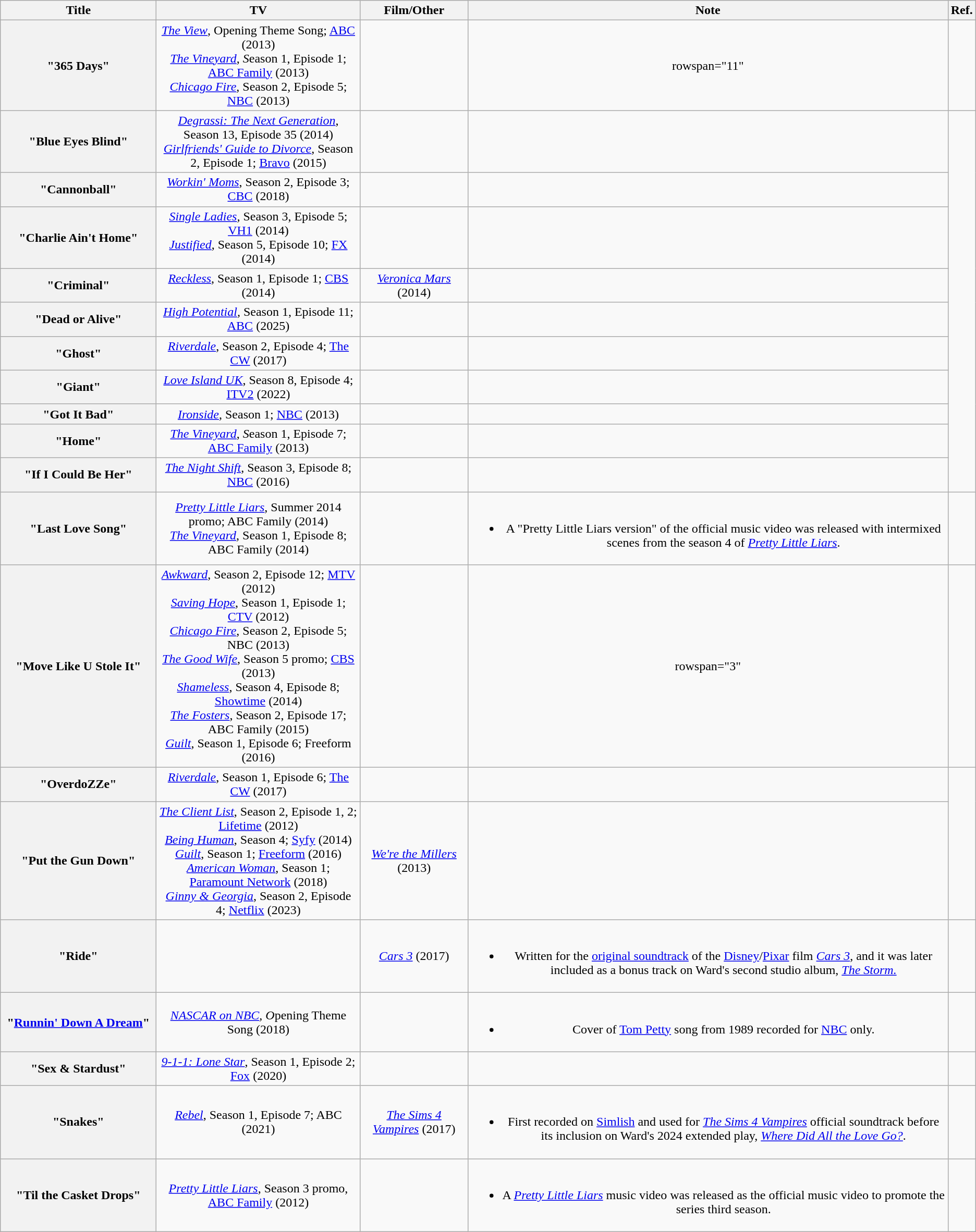<table class="wikitable plainrowheaders" style="text-align:center;">
<tr>
<th scope="col" style="width:12em;">Title</th>
<th>TV</th>
<th>Film/Other</th>
<th>Note</th>
<th>Ref.</th>
</tr>
<tr>
<th scope="row">"365 Days"</th>
<td><em><a href='#'>The View</a></em>, Opening Theme Song; <a href='#'>ABC</a> (2013)<br><em><a href='#'>The Vineyard</a></em>, <em>S</em>eason 1, Episode 1; <a href='#'>ABC Family</a> (2013)<br><a href='#'><em>Chicago Fire</em></a>, Season 2, Episode 5; <a href='#'>NBC</a> (2013)</td>
<td></td>
<td>rowspan="11" </td>
<td></td>
</tr>
<tr>
<th scope="row">"Blue Eyes Blind"</th>
<td><em><a href='#'>Degrassi: The Next Generation</a></em>, Season 13, Episode 35 (2014)<br><em><a href='#'>Girlfriends' Guide to Divorce</a></em>, Season 2, Episode 1; <a href='#'>Bravo</a> (2015)</td>
<td></td>
<td></td>
</tr>
<tr>
<th scope="row">"Cannonball"</th>
<td><em><a href='#'>Workin' Moms</a></em>, Season 2, Episode 3; <a href='#'>CBC</a> (2018)</td>
<td></td>
<td></td>
</tr>
<tr>
<th scope="row">"Charlie Ain't Home"</th>
<td><em><a href='#'>Single Ladies</a>,</em> Season 3, Episode 5; <a href='#'>VH1</a> (2014)<br><em><a href='#'>Justified</a></em>, Season 5, Episode 10; <a href='#'>FX</a> (2014)</td>
<td></td>
<td></td>
</tr>
<tr>
<th scope="row">"Criminal"</th>
<td><em><a href='#'>Reckless</a></em>, Season 1, Episode 1; <a href='#'>CBS</a> (2014)</td>
<td><em><a href='#'>Veronica Mars</a></em> (2014)</td>
<td></td>
</tr>
<tr>
<th scope="row">"Dead or Alive"</th>
<td><em><a href='#'>High Potential</a>,</em> Season 1, Episode 11; <a href='#'>ABC</a> (2025)</td>
<td></td>
<td></td>
</tr>
<tr>
<th scope="row">"Ghost"</th>
<td><a href='#'><em>Riverdale</em></a>, Season 2, Episode 4; <a href='#'>The CW</a> (2017)</td>
<td></td>
<td></td>
</tr>
<tr>
<th scope="row">"Giant"</th>
<td><a href='#'><em>Love Island UK</em></a>, Season 8, Episode 4; <a href='#'>ITV2</a> (2022)</td>
<td></td>
<td></td>
</tr>
<tr>
<th scope="row">"Got It Bad"</th>
<td><em><a href='#'>Ironside</a></em>, Season 1; <a href='#'>NBC</a> (2013)</td>
<td></td>
<td></td>
</tr>
<tr>
<th scope="row">"Home"</th>
<td><em><a href='#'>The Vineyard</a></em>, <em>S</em>eason 1, Episode 7; <a href='#'>ABC Family</a> (2013)</td>
<td></td>
<td></td>
</tr>
<tr>
<th scope="row">"If I Could Be Her"</th>
<td><a href='#'><em>The Night Shift</em></a>, Season 3, Episode 8; <a href='#'>NBC</a> (2016)</td>
<td></td>
<td></td>
</tr>
<tr>
<th scope="row">"Last Love Song"</th>
<td><em><a href='#'>Pretty Little Liars</a></em>, Summer 2014 promo; ABC Family (2014)<br><em><a href='#'>The Vineyard</a></em>, Season 1, Episode 8; ABC Family (2014)</td>
<td></td>
<td><br><ul><li>A "Pretty Little Liars version" of the official music video was released with intermixed scenes from the season 4 of <em><a href='#'>Pretty Little Liars</a></em>.</li></ul></td>
<td></td>
</tr>
<tr>
<th scope="row">"Move Like U Stole It"</th>
<td><em><a href='#'>Awkward</a></em>, Season 2, Episode 12; <a href='#'>MTV</a> (2012)<br><em><a href='#'>Saving Hope</a></em>, Season 1, Episode 1; <a href='#'>CTV</a> (2012)<br><a href='#'><em>Chicago Fire</em></a>, Season 2, Episode 5; NBC (2013)<br><em><a href='#'>The Good Wife</a></em>, Season 5 promo; <a href='#'>CBS</a> (2013)<br><em><a href='#'>Shameless</a></em>, Season 4, Episode 8; <a href='#'>Showtime</a> (2014)<br><a href='#'><em>The Fosters</em></a>, Season 2, Episode 17; ABC Family (2015)<br><a href='#'><em>Guilt</em></a>, Season 1, Episode 6; Freeform (2016)</td>
<td></td>
<td>rowspan="3" </td>
<td></td>
</tr>
<tr>
<th scope="row">"OverdoZZe"</th>
<td><em><a href='#'>Riverdale</a></em>, Season 1, Episode 6; <a href='#'>The CW</a> (2017)</td>
<td></td>
<td></td>
</tr>
<tr>
<th scope="row">"Put the Gun Down"</th>
<td><a href='#'><em>The Client List</em></a>, Season 2, Episode 1, 2; <a href='#'>Lifetime</a> (2012)<br><em><a href='#'>Being Human</a></em>, Season 4; <a href='#'>Syfy</a> (2014)<br><a href='#'><em>Guilt</em></a>, Season 1; <a href='#'>Freeform</a> (2016)<br><a href='#'><em>American Woman</em></a>, Season 1; <a href='#'>Paramount Network</a> (2018)<br><em><a href='#'>Ginny & Georgia</a></em>, Season 2, Episode 4; <a href='#'>Netflix</a> (2023)</td>
<td><em><a href='#'>We're the Millers</a></em> (2013)</td>
<td></td>
</tr>
<tr>
<th scope="row">"Ride"</th>
<td></td>
<td><em><a href='#'>Cars 3</a></em> (2017)</td>
<td><br><ul><li>Written for the <a href='#'>original soundtrack</a> of the <a href='#'>Disney</a>/<a href='#'>Pixar</a> film <em><a href='#'>Cars 3</a></em>, and it was later included as a bonus track on Ward's second studio album, <a href='#'><em>The Storm.</em></a></li></ul></td>
<td></td>
</tr>
<tr>
<th scope="row">"<a href='#'>Runnin' Down A Dream</a>"</th>
<td><em><a href='#'>NASCAR on NBC</a>, O</em>pening Theme Song (2018)</td>
<td></td>
<td><br><ul><li>Cover of <a href='#'>Tom Petty</a> song from 1989 recorded for <a href='#'>NBC</a> only.</li></ul></td>
<td></td>
</tr>
<tr>
<th scope="row">"Sex & Stardust"</th>
<td><em><a href='#'>9-1-1: Lone Star</a></em>, Season 1, Episode 2; <a href='#'>Fox</a> (2020)</td>
<td></td>
<td></td>
<td></td>
</tr>
<tr>
<th scope="row">"Snakes"</th>
<td><a href='#'><em>Rebel</em></a>, Season 1, Episode 7; ABC (2021)</td>
<td><em><a href='#'>The Sims 4 Vampires</a></em> (2017)</td>
<td><br><ul><li>First recorded on <a href='#'>Simlish</a> and used for <em><a href='#'>The Sims 4 Vampires</a></em> official soundtrack before its inclusion on Ward's 2024 extended play, <em><a href='#'>Where Did All the Love Go?</a></em>.</li></ul></td>
<td></td>
</tr>
<tr>
<th scope="row">"Til the Casket Drops"</th>
<td><em><a href='#'>Pretty Little Liars</a></em>, Season 3 promo, <a href='#'>ABC Family</a> (2012)</td>
<td></td>
<td><br><ul><li>A <em><a href='#'>Pretty Little Liars</a></em> music video was released as the official music video to promote the series third season.</li></ul></td>
<td></td>
</tr>
</table>
